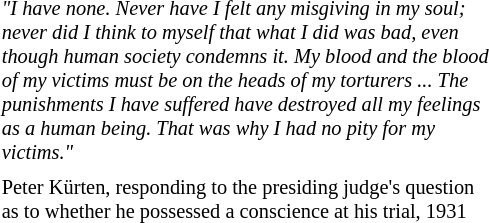<table class="toccolours" style="float: right; margin-left: 0.5em; margin-right: 1em; font-size: 85%; background:#t5dbf1; color:black; width:27em; max-width: 27%;" cellspacing="5">
<tr>
<td style="text-align: left;"><em>"I have none. Never have I felt any misgiving in my soul; never did I think to myself that what I did was bad, even though human society condemns it. My blood and the blood of my victims must be on the heads of my torturers ... The punishments I have suffered have destroyed all my feelings as a human being. That was why I had no pity for my victims."</em></td>
</tr>
<tr>
<td style="text-align: left;">Peter Kürten, responding to the presiding judge's question as to whether he possessed a conscience at his trial, 1931</td>
</tr>
</table>
